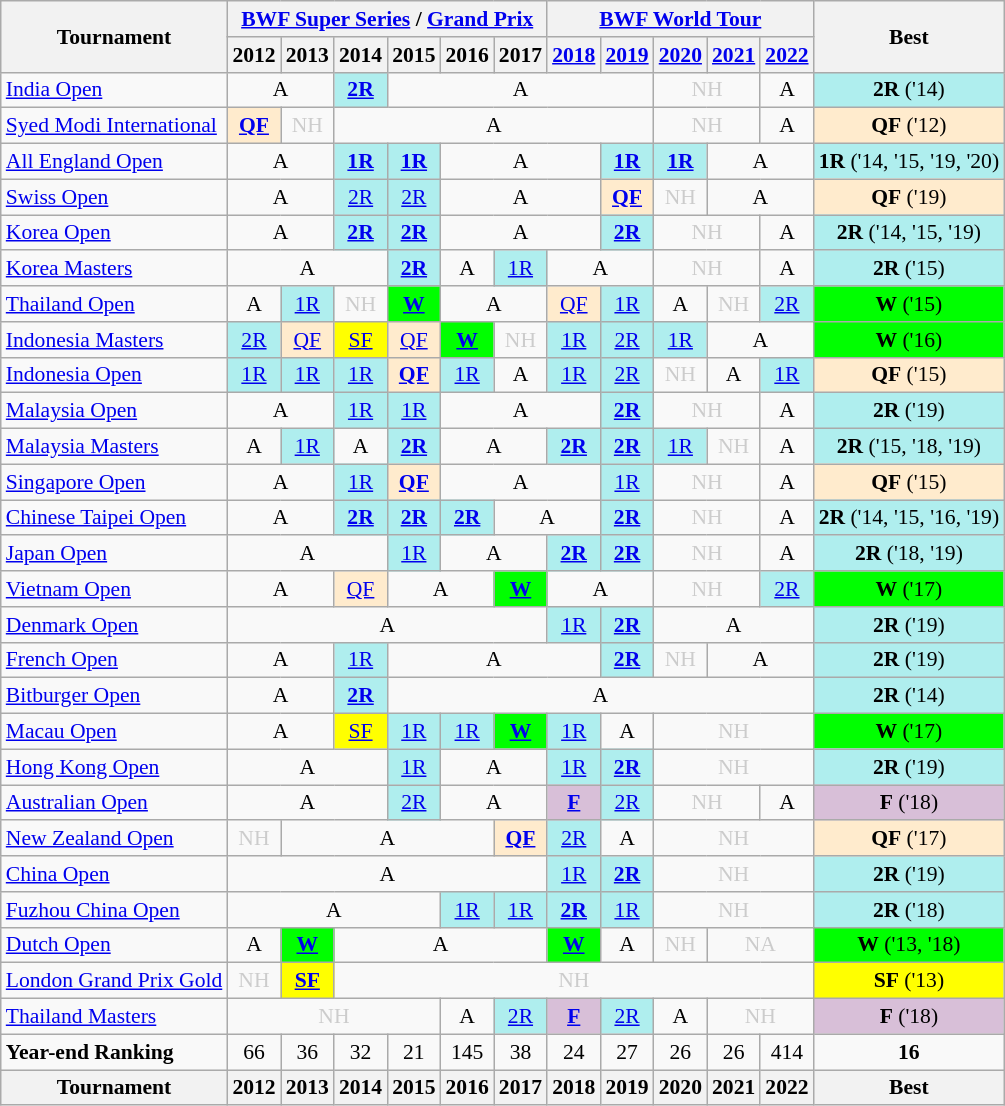<table class="wikitable" style="font-size: 90%; text-align:center">
<tr>
<th rowspan="2">Tournament</th>
<th colspan="6"><strong><a href='#'>BWF Super Series</a> / <a href='#'>Grand Prix</a></strong></th>
<th colspan="5"><strong><a href='#'>BWF World Tour</a></strong></th>
<th rowspan="2">Best</th>
</tr>
<tr>
<th>2012</th>
<th>2013</th>
<th>2014</th>
<th>2015</th>
<th>2016</th>
<th>2017</th>
<th><a href='#'>2018</a></th>
<th><a href='#'>2019</a></th>
<th><a href='#'>2020</a></th>
<th><a href='#'>2021</a></th>
<th><a href='#'>2022</a></th>
</tr>
<tr>
<td align=left><a href='#'>India Open</a></td>
<td colspan="2">A</td>
<td bgcolor=AFEEEE><a href='#'><strong>2R</strong></a></td>
<td colspan="5">A</td>
<td colspan="2" style=color:#ccc>NH</td>
<td>A</td>
<td bgcolor=AFEEEE><strong>2R</strong> ('14)</td>
</tr>
<tr>
<td align=left><a href='#'>Syed Modi International</a></td>
<td bgcolor=FFEBCD><a href='#'><strong>QF</strong></a></td>
<td style=color:#ccc>NH</td>
<td colspan="6">A</td>
<td colspan="2" style=color:#ccc>NH</td>
<td>A</td>
<td bgcolor=FFEBCD><strong>QF</strong> ('12)</td>
</tr>
<tr>
<td align=left><a href='#'>All England Open</a></td>
<td colspan="2">A</td>
<td bgcolor=AFEEEE><a href='#'><strong>1R</strong></a></td>
<td bgcolor=AFEEEE><a href='#'><strong>1R</strong></a></td>
<td colspan="3">A</td>
<td bgcolor=AFEEEE><a href='#'><strong>1R</strong></a></td>
<td bgcolor=AFEEEE><a href='#'><strong>1R</strong></a></td>
<td colspan="2">A</td>
<td bgcolor=AFEEEE><strong>1R</strong> ('14, '15, '19, '20)</td>
</tr>
<tr>
<td align=left><a href='#'>Swiss Open</a></td>
<td colspan="2">A</td>
<td bgcolor=AFEEEE><a href='#'>2R</a></td>
<td bgcolor=AFEEEE><a href='#'>2R</a></td>
<td colspan="3">A</td>
<td bgcolor=FFEBCD><a href='#'><strong>QF</strong></a></td>
<td style=color:#ccc>NH</td>
<td colspan="2">A</td>
<td bgcolor=FFEBCD><strong>QF</strong> ('19)</td>
</tr>
<tr>
<td align=left><a href='#'>Korea Open</a></td>
<td colspan="2">A</td>
<td bgcolor=AFEEEE><a href='#'><strong>2R</strong></a></td>
<td bgcolor=AFEEEE><a href='#'><strong>2R</strong></a></td>
<td colspan="3">A</td>
<td bgcolor=AFEEEE><a href='#'><strong>2R</strong></a></td>
<td colspan="2" style=color:#ccc>NH</td>
<td>A</td>
<td bgcolor=AFEEEE><strong>2R</strong> ('14, '15, '19)</td>
</tr>
<tr>
<td align=left><a href='#'>Korea Masters</a></td>
<td colspan="3">A</td>
<td bgcolor=AFEEEE><a href='#'><strong>2R</strong></a></td>
<td>A</td>
<td bgcolor=AFEEEE><a href='#'>1R</a></td>
<td colspan="2">A</td>
<td colspan="2" style=color:#ccc>NH</td>
<td>A</td>
<td bgcolor=AFEEEE><strong>2R</strong> ('15)</td>
</tr>
<tr>
<td align=left><a href='#'>Thailand Open</a></td>
<td>A</td>
<td bgcolor=AFEEEE><a href='#'>1R</a></td>
<td style=color:#ccc>NH</td>
<td bgcolor=00FF00><a href='#'><strong>W</strong></a></td>
<td colspan="2">A</td>
<td bgcolor=FFEBCD><a href='#'>QF</a></td>
<td bgcolor=AFEEEE><a href='#'>1R</a></td>
<td>A</td>
<td style=color:#ccc>NH</td>
<td bgcolor=AFEEEE><a href='#'>2R</a></td>
<td bgcolor=00FF00><strong>W</strong> ('15)</td>
</tr>
<tr>
<td align=left><a href='#'>Indonesia Masters</a></td>
<td bgcolor=AFEEEE><a href='#'>2R</a></td>
<td bgcolor=FFEBCD><a href='#'>QF</a></td>
<td bgcolor=FFFF00><a href='#'>SF</a></td>
<td bgcolor=FFEBCD><a href='#'>QF</a></td>
<td bgcolor=00FF00><a href='#'><strong>W</strong></a></td>
<td style=color:#ccc>NH</td>
<td bgcolor=AFEEEE><a href='#'>1R</a></td>
<td bgcolor=AFEEEE><a href='#'>2R</a></td>
<td bgcolor=AFEEEE><a href='#'>1R</a></td>
<td colspan="2">A</td>
<td bgcolor=00FF00><strong>W</strong> ('16)</td>
</tr>
<tr>
<td align=left><a href='#'>Indonesia Open</a></td>
<td bgcolor=AFEEEE><a href='#'>1R</a></td>
<td bgcolor=AFEEEE><a href='#'>1R</a></td>
<td bgcolor=AFEEEE><a href='#'>1R</a></td>
<td bgcolor=FFEBCD><a href='#'><strong>QF</strong></a></td>
<td bgcolor=AFEEEE><a href='#'>1R</a></td>
<td>A</td>
<td bgcolor=AFEEEE><a href='#'>1R</a></td>
<td bgcolor=AFEEEE><a href='#'>2R</a></td>
<td style=color:#ccc>NH</td>
<td>A</td>
<td bgcolor=AFEEEE><a href='#'>1R</a></td>
<td bgcolor=FFEBCD><strong>QF</strong> ('15)</td>
</tr>
<tr>
<td align=left><a href='#'>Malaysia Open</a></td>
<td colspan="2">A</td>
<td bgcolor=AFEEEE><a href='#'>1R</a></td>
<td bgcolor=AFEEEE><a href='#'>1R</a></td>
<td colspan="3">A</td>
<td bgcolor=AFEEEE><a href='#'><strong>2R</strong></a></td>
<td colspan="2" style=color:#ccc>NH</td>
<td>A</td>
<td bgcolor=AFEEEE><strong>2R</strong> ('19)</td>
</tr>
<tr>
<td align=left><a href='#'>Malaysia Masters</a></td>
<td>A</td>
<td bgcolor=AFEEEE><a href='#'>1R</a></td>
<td>A</td>
<td bgcolor=AFEEEE><a href='#'><strong>2R</strong></a></td>
<td colspan="2">A</td>
<td bgcolor=AFEEEE><a href='#'><strong>2R</strong></a></td>
<td bgcolor=AFEEEE><a href='#'><strong>2R</strong></a></td>
<td bgcolor=AFEEEE><a href='#'>1R</a></td>
<td style=color:#ccc>NH</td>
<td>A</td>
<td bgcolor=AFEEEE><strong>2R</strong> ('15, '18, '19)</td>
</tr>
<tr>
<td align=left><a href='#'>Singapore Open</a></td>
<td colspan="2">A</td>
<td bgcolor=AFEEEE><a href='#'>1R</a></td>
<td bgcolor=FFEBCD><a href='#'><strong>QF</strong></a></td>
<td colspan="3">A</td>
<td bgcolor=AFEEEE><a href='#'>1R</a></td>
<td colspan="2" style=color:#ccc>NH</td>
<td>A</td>
<td bgcolor=FFEBCD><strong>QF</strong> ('15)</td>
</tr>
<tr>
<td align=left><a href='#'>Chinese Taipei Open</a></td>
<td colspan="2">A</td>
<td bgcolor=AFEEEE><a href='#'><strong>2R</strong></a></td>
<td bgcolor=AFEEEE><a href='#'><strong>2R</strong></a></td>
<td bgcolor=AFEEEE><a href='#'><strong>2R</strong></a></td>
<td colspan="2">A</td>
<td bgcolor=AFEEEE><a href='#'><strong>2R</strong></a></td>
<td colspan="2" style=color:#ccc>NH</td>
<td>A</td>
<td bgcolor=AFEEEE><strong>2R</strong> ('14, '15, '16, '19)</td>
</tr>
<tr>
<td align=left><a href='#'>Japan Open</a></td>
<td colspan="3">A</td>
<td bgcolor=AFEEEE><a href='#'>1R</a></td>
<td colspan="2">A</td>
<td bgcolor=AFEEEE><a href='#'><strong>2R</strong></a></td>
<td bgcolor=AFEEEE><a href='#'><strong>2R</strong></a></td>
<td colspan="2" style=color:#ccc>NH</td>
<td>A</td>
<td bgcolor=AFEEEE><strong>2R</strong> ('18, '19)</td>
</tr>
<tr>
<td align=left><a href='#'>Vietnam Open</a></td>
<td colspan="2">A</td>
<td bgcolor=FFEBCD><a href='#'>QF</a></td>
<td colspan="2">A</td>
<td bgcolor=00FF00><a href='#'><strong>W</strong></a></td>
<td colspan="2">A</td>
<td colspan="2" style=color:#ccc>NH</td>
<td bgcolor=AFEEEE><a href='#'>2R</a></td>
<td bgcolor=00FF00><strong>W</strong> ('17)</td>
</tr>
<tr>
<td align=left><a href='#'>Denmark Open</a></td>
<td colspan="6">A</td>
<td bgcolor=AFEEEE><a href='#'>1R</a></td>
<td bgcolor=AFEEEE><a href='#'><strong>2R</strong></a></td>
<td colspan="3">A</td>
<td bgcolor=AFEEEE><strong>2R</strong> ('19)</td>
</tr>
<tr>
<td align=left><a href='#'>French Open</a></td>
<td colspan="2">A</td>
<td bgcolor=AFEEEE><a href='#'>1R</a></td>
<td colspan="4">A</td>
<td bgcolor=AFEEEE><a href='#'><strong>2R</strong></a></td>
<td style=color:#ccc>NH</td>
<td colspan="2">A</td>
<td bgcolor=AFEEEE><strong>2R</strong> ('19)</td>
</tr>
<tr>
<td align=left><a href='#'>Bitburger Open</a></td>
<td colspan="2">A</td>
<td bgcolor=AFEEEE><a href='#'><strong>2R</strong></a></td>
<td colspan="8">A</td>
<td bgcolor=AFEEEE><strong>2R</strong> ('14)</td>
</tr>
<tr>
<td align=left><a href='#'>Macau Open</a></td>
<td colspan="2">A</td>
<td bgcolor=FFFF00><a href='#'>SF</a></td>
<td bgcolor=AFEEEE><a href='#'>1R</a></td>
<td bgcolor=AFEEEE><a href='#'>1R</a></td>
<td bgcolor=00FF00><a href='#'><strong>W</strong></a></td>
<td bgcolor=AFEEEE><a href='#'>1R</a></td>
<td>A</td>
<td colspan="3" style=color:#ccc>NH</td>
<td bgcolor=00FF00><strong>W</strong> ('17)</td>
</tr>
<tr>
<td align=left><a href='#'>Hong Kong Open</a></td>
<td colspan="3">A</td>
<td bgcolor=AFEEEE><a href='#'>1R</a></td>
<td colspan="2">A</td>
<td bgcolor=AFEEEE><a href='#'>1R</a></td>
<td bgcolor=AFEEEE><a href='#'><strong>2R</strong></a></td>
<td colspan="3" style=color:#ccc>NH</td>
<td bgcolor=AFEEEE><strong>2R</strong> ('19)</td>
</tr>
<tr>
<td align=left><a href='#'>Australian Open</a></td>
<td colspan="3">A</td>
<td bgcolor=AFEEEE><a href='#'>2R</a></td>
<td colspan="2">A</td>
<td bgcolor=D8BFD8><a href='#'><strong>F</strong></a></td>
<td bgcolor=AFEEEE><a href='#'>2R</a></td>
<td colspan="2" style=color:#ccc>NH</td>
<td>A</td>
<td bgcolor=D8BFD8><strong>F</strong> ('18)</td>
</tr>
<tr>
<td align=left><a href='#'>New Zealand Open</a></td>
<td style=color:#ccc>NH</td>
<td colspan="4">A</td>
<td bgcolor=FFEBCD><a href='#'><strong>QF</strong></a></td>
<td bgcolor=AFEEEE><a href='#'>2R</a></td>
<td>A</td>
<td colspan="3" style=color:#ccc>NH</td>
<td bgcolor=FFEBCD><strong>QF</strong> ('17)</td>
</tr>
<tr>
<td align=left><a href='#'>China Open</a></td>
<td colspan="6">A</td>
<td bgcolor=AFEEEE><a href='#'>1R</a></td>
<td bgcolor=AFEEEE><a href='#'><strong>2R</strong></a></td>
<td colspan="3" style=color:#ccc>NH</td>
<td bgcolor=AFEEEE><strong>2R</strong> ('19)</td>
</tr>
<tr>
<td align=left><a href='#'>Fuzhou China Open</a></td>
<td colspan="4">A</td>
<td bgcolor=AFEEEE><a href='#'>1R</a></td>
<td bgcolor=AFEEEE><a href='#'>1R</a></td>
<td bgcolor=AFEEEE><a href='#'><strong>2R</strong></a></td>
<td bgcolor=AFEEEE><a href='#'>1R</a></td>
<td colspan="3" style=color:#ccc>NH</td>
<td bgcolor=AFEEEE><strong>2R</strong> ('18)</td>
</tr>
<tr>
<td align=left><a href='#'>Dutch Open</a></td>
<td>A</td>
<td bgcolor=00FF00><a href='#'><strong>W</strong></a></td>
<td colspan="4">A</td>
<td bgcolor=00FF00><a href='#'><strong>W</strong></a></td>
<td>A</td>
<td style=color:#ccc>NH</td>
<td colspan="2" style=color:#ccc>NA</td>
<td bgcolor=00FF00><strong>W</strong> ('13, '18)</td>
</tr>
<tr>
<td align=left><a href='#'>London Grand Prix Gold</a></td>
<td style=color:#ccc>NH</td>
<td bgcolor=FFFF00><a href='#'><strong>SF</strong></a></td>
<td colspan="9" style=color:#ccc>NH</td>
<td bgcolor=FFFF00><strong>SF</strong> ('13)</td>
</tr>
<tr>
<td align=left><a href='#'>Thailand Masters</a></td>
<td colspan="4" style=color:#ccc>NH</td>
<td>A</td>
<td bgcolor=AFEEEE><a href='#'>2R</a></td>
<td bgcolor=D8BFD8><a href='#'><strong>F</strong></a></td>
<td bgcolor=AFEEEE><a href='#'>2R</a></td>
<td>A</td>
<td colspan="2" style=color:#ccc>NH</td>
<td bgcolor=D8BFD8><strong>F</strong> ('18)</td>
</tr>
<tr>
<td align=left><strong>Year-end Ranking</strong></td>
<td align=center>66</td>
<td align=center>36</td>
<td align=center>32</td>
<td align=center>21</td>
<td align=center>145</td>
<td align=center>38</td>
<td align=center>24</td>
<td align=center>27</td>
<td align=center>26</td>
<td align=center>26</td>
<td align=center>414</td>
<td align=center><strong>16</strong></td>
</tr>
<tr>
<th>Tournament</th>
<th>2012</th>
<th>2013</th>
<th>2014</th>
<th>2015</th>
<th>2016</th>
<th>2017</th>
<th>2018</th>
<th>2019</th>
<th>2020</th>
<th>2021</th>
<th>2022</th>
<th>Best</th>
</tr>
</table>
